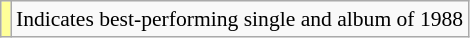<table class="wikitable plainrowheaders" style="font-size:90%;">
<tr>
<td style="background-color:#FFFF99"></td>
<td>Indicates best-performing single and album of 1988</td>
</tr>
</table>
